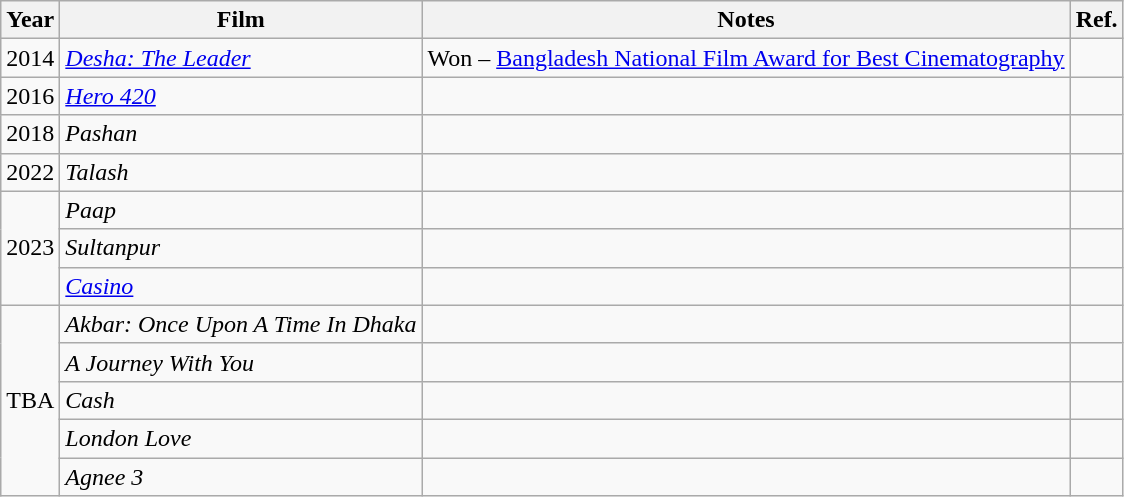<table class="wikitable">
<tr>
<th>Year</th>
<th>Film</th>
<th>Notes</th>
<th>Ref.</th>
</tr>
<tr>
<td>2014</td>
<td><em><a href='#'>Desha: The Leader</a></em></td>
<td>Won – <a href='#'>Bangladesh National Film Award for Best Cinematography</a></td>
<td></td>
</tr>
<tr>
<td>2016</td>
<td><em><a href='#'>Hero 420</a></em></td>
<td></td>
<td></td>
</tr>
<tr>
<td>2018</td>
<td><em>Pashan</em></td>
<td></td>
<td></td>
</tr>
<tr>
<td>2022</td>
<td><em>Talash</em></td>
<td></td>
<td></td>
</tr>
<tr>
<td rowspan="3">2023</td>
<td><em>Paap</em></td>
<td></td>
<td></td>
</tr>
<tr>
<td><em>Sultanpur</em></td>
<td></td>
<td></td>
</tr>
<tr>
<td><a href='#'><em>Casino</em></a></td>
<td></td>
<td></td>
</tr>
<tr>
<td rowspan="5">TBA</td>
<td><em>Akbar: Once Upon A Time In Dhaka</em></td>
<td></td>
<td></td>
</tr>
<tr>
<td><em>A Journey With You</em></td>
<td></td>
<td></td>
</tr>
<tr>
<td><em>Cash</em></td>
<td></td>
<td></td>
</tr>
<tr>
<td><em>London Love</em></td>
<td></td>
<td></td>
</tr>
<tr>
<td><em>Agnee 3</em></td>
<td></td>
<td></td>
</tr>
</table>
